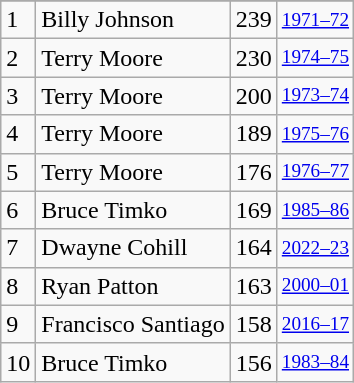<table class="wikitable">
<tr>
</tr>
<tr>
<td>1</td>
<td>Billy Johnson</td>
<td>239</td>
<td style="font-size:80%;"><a href='#'>1971–72</a></td>
</tr>
<tr>
<td>2</td>
<td>Terry Moore</td>
<td>230</td>
<td style="font-size:80%;"><a href='#'>1974–75</a></td>
</tr>
<tr>
<td>3</td>
<td>Terry Moore</td>
<td>200</td>
<td style="font-size:80%;"><a href='#'>1973–74</a></td>
</tr>
<tr>
<td>4</td>
<td>Terry Moore</td>
<td>189</td>
<td style="font-size:80%;"><a href='#'>1975–76</a></td>
</tr>
<tr>
<td>5</td>
<td>Terry Moore</td>
<td>176</td>
<td style="font-size:80%;"><a href='#'>1976–77</a></td>
</tr>
<tr>
<td>6</td>
<td>Bruce Timko</td>
<td>169</td>
<td style="font-size:80%;"><a href='#'>1985–86</a></td>
</tr>
<tr>
<td>7</td>
<td>Dwayne Cohill</td>
<td>164</td>
<td style="font-size:80%;"><a href='#'>2022–23</a></td>
</tr>
<tr>
<td>8</td>
<td>Ryan Patton</td>
<td>163</td>
<td style="font-size:80%;"><a href='#'>2000–01</a></td>
</tr>
<tr>
<td>9</td>
<td>Francisco Santiago</td>
<td>158</td>
<td style="font-size:80%;"><a href='#'>2016–17</a></td>
</tr>
<tr>
<td>10</td>
<td>Bruce Timko</td>
<td>156</td>
<td style="font-size:80%;"><a href='#'>1983–84</a></td>
</tr>
</table>
